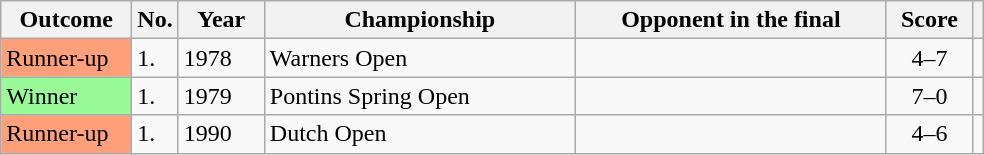<table class="wikitable sortable">
<tr>
<th scope="col" style="width:80px;">Outcome</th>
<th scope="col" style="width:20px;">No.</th>
<th scope="col" style="width:50px;">Year</th>
<th scope="col" style="width:200px;">Championship</th>
<th scope="col" style="width:200px;">Opponent in the final</th>
<th scope="col" style="width:50px;">Score</th>
<th></th>
</tr>
<tr>
<td style="background:#ffa07a;">Runner-up</td>
<td>1.</td>
<td>1978</td>
<td>Warners Open</td>
<td> </td>
<td align="center">4–7</td>
<td align="center"></td>
</tr>
<tr>
<td style="background:#98FB98">Winner</td>
<td>1.</td>
<td>1979</td>
<td>Pontins Spring Open</td>
<td> </td>
<td align="center">7–0</td>
<td align="center"></td>
</tr>
<tr>
<td style="background:#ffa07a;">Runner-up</td>
<td>1.</td>
<td>1990</td>
<td>Dutch Open</td>
<td> </td>
<td align="center">4–6</td>
<td align="center"></td>
</tr>
</table>
